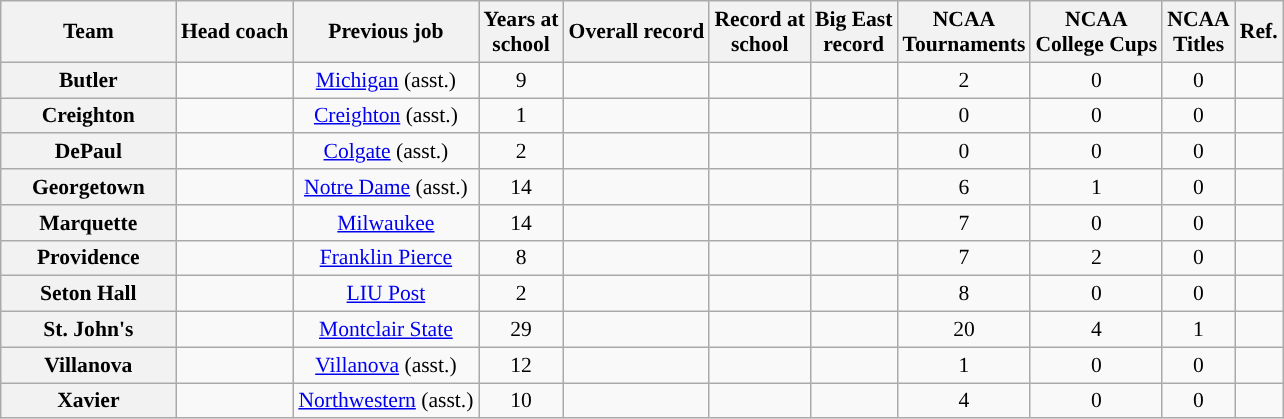<table class="wikitable sortable" style="text-align: center;font-size:90%;">
<tr>
<th width="110">Team</th>
<th>Head coach</th>
<th>Previous job</th>
<th>Years at<br>school</th>
<th>Overall record</th>
<th>Record at<br>school</th>
<th>Big East<br>record</th>
<th>NCAA<br>Tournaments</th>
<th>NCAA<br>College Cups</th>
<th>NCAA<br>Titles</th>
<th class="unsortable">Ref.</th>
</tr>
<tr>
<th>Butler</th>
<td></td>
<td><a href='#'>Michigan</a> (asst.)</td>
<td>9</td>
<td></td>
<td></td>
<td></td>
<td>2</td>
<td>0</td>
<td>0</td>
<td></td>
</tr>
<tr>
<th>Creighton</th>
<td></td>
<td><a href='#'>Creighton</a> (asst.)</td>
<td>1</td>
<td></td>
<td></td>
<td></td>
<td>0</td>
<td>0</td>
<td>0</td>
<td></td>
</tr>
<tr>
<th>DePaul</th>
<td></td>
<td><a href='#'>Colgate</a> (asst.)</td>
<td>2</td>
<td></td>
<td></td>
<td></td>
<td>0</td>
<td>0</td>
<td>0</td>
<td></td>
</tr>
<tr>
<th>Georgetown</th>
<td></td>
<td><a href='#'>Notre Dame</a> (asst.)</td>
<td>14</td>
<td></td>
<td></td>
<td></td>
<td>6</td>
<td>1</td>
<td>0</td>
<td></td>
</tr>
<tr>
<th>Marquette</th>
<td></td>
<td><a href='#'>Milwaukee</a></td>
<td>14</td>
<td></td>
<td></td>
<td></td>
<td>7</td>
<td>0</td>
<td>0</td>
<td></td>
</tr>
<tr>
<th>Providence</th>
<td></td>
<td><a href='#'>Franklin Pierce</a></td>
<td>8</td>
<td></td>
<td></td>
<td></td>
<td>7</td>
<td>2</td>
<td>0</td>
<td></td>
</tr>
<tr>
<th>Seton Hall</th>
<td></td>
<td><a href='#'>LIU Post</a></td>
<td>2</td>
<td></td>
<td></td>
<td></td>
<td>8</td>
<td>0</td>
<td>0</td>
<td></td>
</tr>
<tr>
<th>St. John's</th>
<td></td>
<td><a href='#'>Montclair State</a></td>
<td>29</td>
<td></td>
<td></td>
<td></td>
<td>20</td>
<td>4</td>
<td>1</td>
<td></td>
</tr>
<tr>
<th>Villanova</th>
<td></td>
<td><a href='#'>Villanova</a> (asst.)</td>
<td>12</td>
<td></td>
<td></td>
<td></td>
<td>1</td>
<td>0</td>
<td>0</td>
<td></td>
</tr>
<tr>
<th>Xavier</th>
<td></td>
<td><a href='#'>Northwestern</a> (asst.)</td>
<td>10</td>
<td></td>
<td></td>
<td></td>
<td>4</td>
<td>0</td>
<td>0</td>
<td></td>
</tr>
</table>
